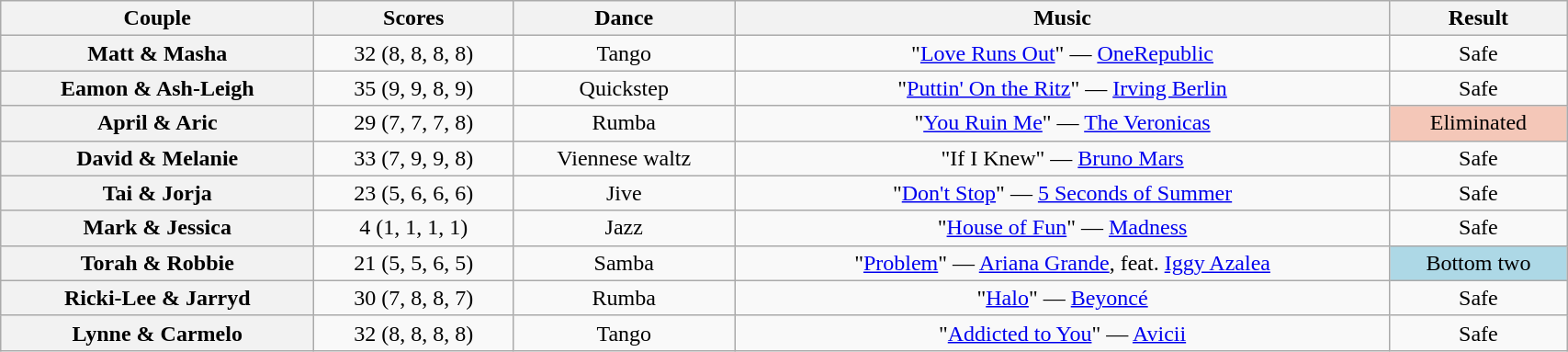<table class="wikitable sortable" style="text-align:center; width: 90%">
<tr>
<th scope="col">Couple</th>
<th scope="col">Scores</th>
<th scope="col" class="unsortable">Dance</th>
<th scope="col" class="unsortable">Music</th>
<th scope="col" class="unsortable">Result</th>
</tr>
<tr>
<th scope="row">Matt & Masha</th>
<td>32 (8, 8, 8, 8)</td>
<td>Tango</td>
<td>"<a href='#'>Love Runs Out</a>" — <a href='#'>OneRepublic</a></td>
<td>Safe</td>
</tr>
<tr>
<th scope="row">Eamon & Ash-Leigh</th>
<td>35 (9, 9, 8, 9)</td>
<td>Quickstep</td>
<td>"<a href='#'>Puttin' On the Ritz</a>" — <a href='#'>Irving Berlin</a></td>
<td>Safe</td>
</tr>
<tr>
<th scope="row">April & Aric</th>
<td>29 (7, 7, 7, 8)</td>
<td>Rumba</td>
<td>"<a href='#'>You Ruin Me</a>" — <a href='#'>The Veronicas</a></td>
<td bgcolor="f4c7b8">Eliminated</td>
</tr>
<tr>
<th scope="row">David & Melanie</th>
<td>33 (7, 9, 9, 8)</td>
<td>Viennese waltz</td>
<td>"If I Knew" — <a href='#'>Bruno Mars</a></td>
<td>Safe</td>
</tr>
<tr>
<th scope="row">Tai & Jorja</th>
<td>23 (5, 6, 6, 6)</td>
<td>Jive</td>
<td>"<a href='#'>Don't Stop</a>" — <a href='#'>5 Seconds of Summer</a></td>
<td>Safe</td>
</tr>
<tr>
<th scope="row">Mark & Jessica</th>
<td>4 (1, 1, 1, 1)</td>
<td>Jazz</td>
<td>"<a href='#'>House of Fun</a>" — <a href='#'>Madness</a></td>
<td>Safe</td>
</tr>
<tr>
<th scope="row">Torah & Robbie</th>
<td>21 (5, 5, 6, 5)</td>
<td>Samba</td>
<td>"<a href='#'>Problem</a>" — <a href='#'>Ariana Grande</a>, feat. <a href='#'>Iggy Azalea</a></td>
<td bgcolor="lightblue">Bottom two</td>
</tr>
<tr>
<th scope="row">Ricki-Lee & Jarryd</th>
<td>30 (7, 8, 8, 7)</td>
<td>Rumba</td>
<td>"<a href='#'>Halo</a>" — <a href='#'>Beyoncé</a></td>
<td>Safe</td>
</tr>
<tr>
<th scope="row">Lynne & Carmelo</th>
<td>32 (8, 8, 8, 8)</td>
<td>Tango</td>
<td>"<a href='#'>Addicted to You</a>" — <a href='#'>Avicii</a></td>
<td>Safe</td>
</tr>
</table>
